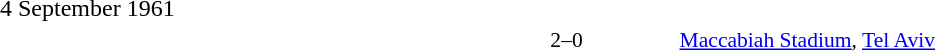<table style="width:100%;" cellspacing="1">
<tr>
<th width=25%></th>
<th width=10%></th>
<th></th>
</tr>
<tr>
<td>4 September 1961</td>
</tr>
<tr>
</tr>
<tr style=font-size:90%>
<td align=right></td>
<td align=center>2–0</td>
<td></td>
<td><a href='#'>Maccabiah Stadium</a>, <a href='#'>Tel Aviv</a></td>
</tr>
</table>
